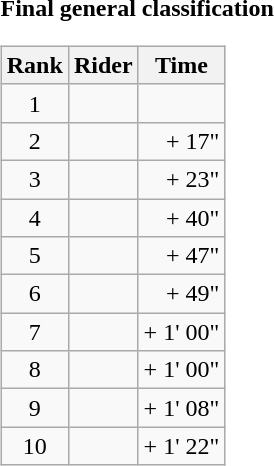<table>
<tr>
<td><strong>Final general classification</strong><br><table class="wikitable">
<tr>
<th scope="col">Rank</th>
<th scope="col">Rider</th>
<th scope="col">Time</th>
</tr>
<tr>
<td style="text-align:center;">1</td>
<td></td>
<td style="text-align:right;"></td>
</tr>
<tr>
<td style="text-align:center;">2</td>
<td></td>
<td style="text-align:right;">+ 17"</td>
</tr>
<tr>
<td style="text-align:center;">3</td>
<td></td>
<td style="text-align:right;">+ 23"</td>
</tr>
<tr>
<td style="text-align:center;">4</td>
<td></td>
<td style="text-align:right;">+ 40"</td>
</tr>
<tr>
<td style="text-align:center;">5</td>
<td></td>
<td style="text-align:right;">+ 47"</td>
</tr>
<tr>
<td style="text-align:center;">6</td>
<td></td>
<td style="text-align:right;">+ 49"</td>
</tr>
<tr>
<td style="text-align:center;">7</td>
<td></td>
<td style="text-align:right;">+ 1' 00"</td>
</tr>
<tr>
<td style="text-align:center;">8</td>
<td></td>
<td style="text-align:right;">+ 1' 00"</td>
</tr>
<tr>
<td style="text-align:center;">9</td>
<td></td>
<td style="text-align:right;">+ 1' 08"</td>
</tr>
<tr>
<td style="text-align:center;">10</td>
<td></td>
<td style="text-align:right;">+ 1' 22"</td>
</tr>
</table>
</td>
</tr>
</table>
